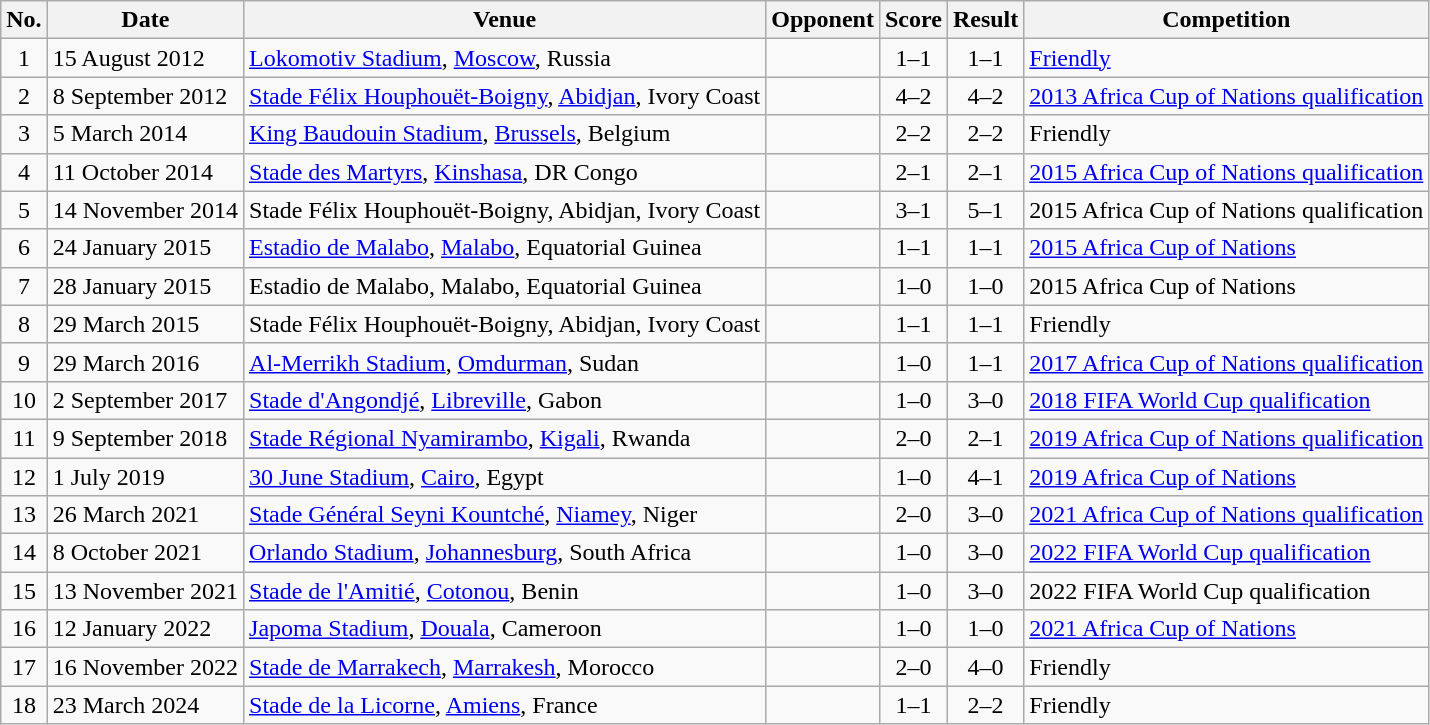<table class="wikitable sortable">
<tr>
<th scope="col">No.</th>
<th scope="col">Date</th>
<th scope="col">Venue</th>
<th scope="col">Opponent</th>
<th scope="col">Score</th>
<th scope="col">Result</th>
<th scope="col">Competition</th>
</tr>
<tr>
<td align="center">1</td>
<td>15 August 2012</td>
<td><a href='#'>Lokomotiv Stadium</a>, <a href='#'>Moscow</a>, Russia</td>
<td></td>
<td align="center">1–1</td>
<td align="center">1–1</td>
<td><a href='#'>Friendly</a></td>
</tr>
<tr>
<td align="center">2</td>
<td>8 September 2012</td>
<td><a href='#'>Stade Félix Houphouët-Boigny</a>, <a href='#'>Abidjan</a>, Ivory Coast</td>
<td></td>
<td align="center">4–2</td>
<td align="center">4–2</td>
<td><a href='#'>2013 Africa Cup of Nations qualification</a></td>
</tr>
<tr>
<td align="center">3</td>
<td>5 March 2014</td>
<td><a href='#'>King Baudouin Stadium</a>, <a href='#'>Brussels</a>, Belgium</td>
<td></td>
<td align="center">2–2</td>
<td align="center">2–2</td>
<td>Friendly</td>
</tr>
<tr>
<td align="center">4</td>
<td>11 October 2014</td>
<td><a href='#'>Stade des Martyrs</a>, <a href='#'>Kinshasa</a>, DR Congo</td>
<td></td>
<td align="center">2–1</td>
<td align="center">2–1</td>
<td><a href='#'>2015 Africa Cup of Nations qualification</a></td>
</tr>
<tr>
<td align="center">5</td>
<td>14 November 2014</td>
<td>Stade Félix Houphouët-Boigny, Abidjan, Ivory Coast</td>
<td></td>
<td align="center">3–1</td>
<td align="center">5–1</td>
<td>2015 Africa Cup of Nations qualification</td>
</tr>
<tr>
<td align="center">6</td>
<td>24 January 2015</td>
<td><a href='#'>Estadio de Malabo</a>, <a href='#'>Malabo</a>, Equatorial Guinea</td>
<td></td>
<td align="center">1–1</td>
<td align="center">1–1</td>
<td><a href='#'>2015 Africa Cup of Nations</a></td>
</tr>
<tr>
<td align="center">7</td>
<td>28 January 2015</td>
<td>Estadio de Malabo, Malabo, Equatorial Guinea</td>
<td></td>
<td align="center">1–0</td>
<td align="center">1–0</td>
<td>2015 Africa Cup of Nations</td>
</tr>
<tr>
<td align="center">8</td>
<td>29 March 2015</td>
<td>Stade Félix Houphouët-Boigny, Abidjan, Ivory Coast</td>
<td></td>
<td align="center">1–1</td>
<td align="center">1–1</td>
<td>Friendly</td>
</tr>
<tr>
<td align="center">9</td>
<td>29 March 2016</td>
<td><a href='#'>Al-Merrikh Stadium</a>, <a href='#'>Omdurman</a>, Sudan</td>
<td></td>
<td align="center">1–0</td>
<td align="center">1–1</td>
<td><a href='#'>2017 Africa Cup of Nations qualification</a></td>
</tr>
<tr>
<td align="center">10</td>
<td>2 September 2017</td>
<td><a href='#'>Stade d'Angondjé</a>, <a href='#'>Libreville</a>, Gabon</td>
<td></td>
<td align="center">1–0</td>
<td align="center">3–0</td>
<td><a href='#'>2018 FIFA World Cup qualification</a></td>
</tr>
<tr>
<td align="center">11</td>
<td>9 September 2018</td>
<td><a href='#'>Stade Régional Nyamirambo</a>, <a href='#'>Kigali</a>, Rwanda</td>
<td></td>
<td align="center">2–0</td>
<td align="center">2–1</td>
<td><a href='#'>2019 Africa Cup of Nations qualification</a></td>
</tr>
<tr>
<td align="center">12</td>
<td>1 July 2019</td>
<td><a href='#'>30 June Stadium</a>, <a href='#'>Cairo</a>, Egypt</td>
<td></td>
<td align="center">1–0</td>
<td align="center">4–1</td>
<td><a href='#'>2019 Africa Cup of Nations</a></td>
</tr>
<tr>
<td align="center">13</td>
<td>26 March 2021</td>
<td><a href='#'>Stade Général Seyni Kountché</a>, <a href='#'>Niamey</a>, Niger</td>
<td></td>
<td align="center">2–0</td>
<td align="center">3–0</td>
<td><a href='#'>2021 Africa Cup of Nations qualification</a></td>
</tr>
<tr>
<td align="center">14</td>
<td>8 October 2021</td>
<td><a href='#'>Orlando Stadium</a>, <a href='#'>Johannesburg</a>, South Africa</td>
<td></td>
<td align="center">1–0</td>
<td align="center">3–0</td>
<td><a href='#'>2022 FIFA World Cup qualification</a></td>
</tr>
<tr>
<td align="center">15</td>
<td>13 November 2021</td>
<td><a href='#'>Stade de l'Amitié</a>, <a href='#'>Cotonou</a>, Benin</td>
<td></td>
<td align="center">1–0</td>
<td align="center">3–0</td>
<td>2022 FIFA World Cup qualification</td>
</tr>
<tr>
<td align="center">16</td>
<td>12 January 2022</td>
<td><a href='#'>Japoma Stadium</a>, <a href='#'>Douala</a>, Cameroon</td>
<td></td>
<td align="center">1–0</td>
<td align="center">1–0</td>
<td><a href='#'>2021 Africa Cup of Nations</a></td>
</tr>
<tr>
<td align="center">17</td>
<td>16 November 2022</td>
<td><a href='#'>Stade de Marrakech</a>, <a href='#'>Marrakesh</a>, Morocco</td>
<td></td>
<td align="center">2–0</td>
<td align="center">4–0</td>
<td>Friendly</td>
</tr>
<tr>
<td align="center">18</td>
<td>23 March 2024</td>
<td><a href='#'>Stade de la Licorne</a>, <a href='#'>Amiens</a>, France</td>
<td></td>
<td align="center">1–1</td>
<td align="center">2–2</td>
<td>Friendly</td>
</tr>
</table>
